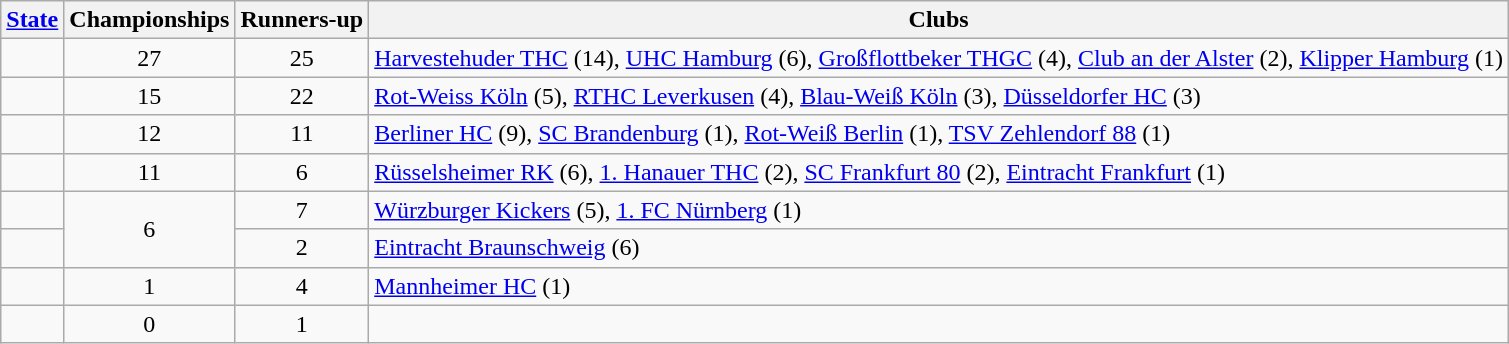<table class="wikitable sortable">
<tr>
<th><a href='#'>State</a></th>
<th>Championships</th>
<th>Runners-up</th>
<th>Clubs</th>
</tr>
<tr>
<td></td>
<td align=center>27</td>
<td align=center>25</td>
<td><a href='#'>Harvestehuder THC</a> (14), <a href='#'>UHC Hamburg</a> (6), <a href='#'>Großflottbeker THGC</a> (4), <a href='#'>Club an der Alster</a> (2), <a href='#'>Klipper Hamburg</a> (1)</td>
</tr>
<tr>
<td></td>
<td align=center>15</td>
<td align=center>22</td>
<td><a href='#'>Rot-Weiss Köln</a> (5), <a href='#'>RTHC Leverkusen</a> (4), <a href='#'>Blau-Weiß Köln</a> (3), <a href='#'>Düsseldorfer HC</a> (3)</td>
</tr>
<tr>
<td></td>
<td align=center>12</td>
<td align=center>11</td>
<td><a href='#'>Berliner HC</a> (9), <a href='#'>SC Brandenburg</a> (1), <a href='#'>Rot-Weiß Berlin</a> (1), <a href='#'>TSV Zehlendorf 88</a> (1)</td>
</tr>
<tr>
<td></td>
<td align=center>11</td>
<td align=center>6</td>
<td><a href='#'>Rüsselsheimer RK</a> (6), <a href='#'>1. Hanauer THC</a> (2), <a href='#'>SC Frankfurt 80</a> (2), <a href='#'>Eintracht Frankfurt</a> (1)</td>
</tr>
<tr>
<td></td>
<td align=center rowspan=2>6</td>
<td align=center>7</td>
<td><a href='#'>Würzburger Kickers</a> (5), <a href='#'>1. FC Nürnberg</a> (1)</td>
</tr>
<tr>
<td></td>
<td align=center>2</td>
<td><a href='#'>Eintracht Braunschweig</a> (6)</td>
</tr>
<tr>
<td></td>
<td align=center>1</td>
<td align=center>4</td>
<td><a href='#'>Mannheimer HC</a> (1)</td>
</tr>
<tr>
<td></td>
<td align=center>0</td>
<td align=center>1</td>
<td></td>
</tr>
</table>
